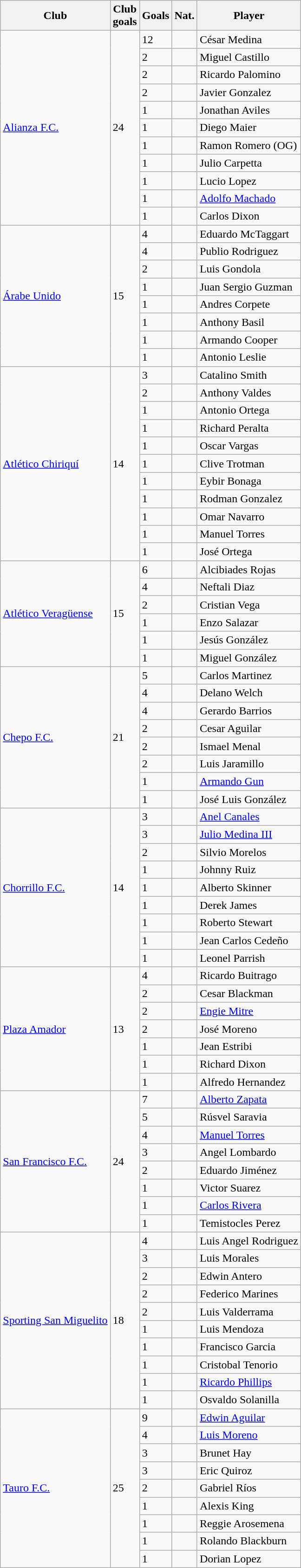<table class="wikitable sortable">
<tr>
<th>Club</th>
<th>Club<br>goals</th>
<th>Goals</th>
<th>Nat.</th>
<th>Player</th>
</tr>
<tr>
<td rowspan=11><a href='#'>Alianza F.C.</a></td>
<td rowspan=11>24</td>
<td>12</td>
<td></td>
<td>César Medina</td>
</tr>
<tr>
<td>2</td>
<td></td>
<td>Miguel Castillo</td>
</tr>
<tr>
<td>2</td>
<td></td>
<td>Ricardo Palomino</td>
</tr>
<tr>
<td>2</td>
<td></td>
<td>Javier Gonzalez</td>
</tr>
<tr>
<td>1</td>
<td></td>
<td>Jonathan Aviles</td>
</tr>
<tr>
<td>1</td>
<td></td>
<td>Diego Maier</td>
</tr>
<tr>
<td>1</td>
<td></td>
<td>Ramon Romero (OG)</td>
</tr>
<tr>
<td>1</td>
<td></td>
<td>Julio Carpetta</td>
</tr>
<tr>
<td>1</td>
<td></td>
<td>Lucio Lopez</td>
</tr>
<tr>
<td>1</td>
<td></td>
<td><a href='#'>Adolfo Machado</a></td>
</tr>
<tr>
<td>1</td>
<td></td>
<td>Carlos Dixon</td>
</tr>
<tr>
<td rowspan=8><a href='#'>Árabe Unido</a></td>
<td rowspan=8>15</td>
<td>4</td>
<td></td>
<td>Eduardo McTaggart</td>
</tr>
<tr>
<td>4</td>
<td></td>
<td>Publio Rodriguez</td>
</tr>
<tr>
<td>2</td>
<td></td>
<td>Luis Gondola</td>
</tr>
<tr>
<td>1</td>
<td></td>
<td>Juan Sergio Guzman</td>
</tr>
<tr>
<td>1</td>
<td></td>
<td>Andres Corpete</td>
</tr>
<tr>
<td>1</td>
<td></td>
<td>Anthony Basil</td>
</tr>
<tr>
<td>1</td>
<td></td>
<td>Armando Cooper</td>
</tr>
<tr>
<td>1</td>
<td></td>
<td>Antonio Leslie</td>
</tr>
<tr>
<td rowspan=11><a href='#'>Atlético Chiriquí</a></td>
<td rowspan=11>14</td>
<td>3</td>
<td></td>
<td>Catalino Smith</td>
</tr>
<tr>
<td>2</td>
<td></td>
<td>Anthony Valdes</td>
</tr>
<tr>
<td>1</td>
<td></td>
<td>Antonio Ortega</td>
</tr>
<tr>
<td>1</td>
<td></td>
<td>Richard Peralta</td>
</tr>
<tr>
<td>1</td>
<td></td>
<td>Oscar Vargas</td>
</tr>
<tr>
<td>1</td>
<td></td>
<td>Clive Trotman</td>
</tr>
<tr>
<td>1</td>
<td></td>
<td>Eybir Bonaga</td>
</tr>
<tr>
<td>1</td>
<td></td>
<td>Rodman Gonzalez</td>
</tr>
<tr>
<td>1</td>
<td></td>
<td>Omar Navarro</td>
</tr>
<tr>
<td>1</td>
<td></td>
<td>Manuel Torres</td>
</tr>
<tr>
<td>1</td>
<td></td>
<td>José Ortega</td>
</tr>
<tr>
<td rowspan=6><a href='#'>Atlético Veragüense</a></td>
<td rowspan=6>15</td>
<td>6</td>
<td></td>
<td>Alcibiades Rojas</td>
</tr>
<tr>
<td>4</td>
<td></td>
<td>Neftali Diaz</td>
</tr>
<tr>
<td>2</td>
<td></td>
<td>Cristian Vega</td>
</tr>
<tr>
<td>1</td>
<td></td>
<td>Enzo Salazar</td>
</tr>
<tr>
<td>1</td>
<td></td>
<td>Jesús González</td>
</tr>
<tr>
<td>1</td>
<td></td>
<td>Miguel González</td>
</tr>
<tr>
<td rowspan=8><a href='#'>Chepo F.C.</a></td>
<td rowspan=8>21</td>
<td>5</td>
<td></td>
<td>Carlos Martinez</td>
</tr>
<tr>
<td>4</td>
<td></td>
<td>Delano Welch</td>
</tr>
<tr>
<td>4</td>
<td></td>
<td>Gerardo Barrios</td>
</tr>
<tr>
<td>2</td>
<td></td>
<td>Cesar Aguilar</td>
</tr>
<tr>
<td>2</td>
<td></td>
<td>Ismael Menal</td>
</tr>
<tr>
<td>2</td>
<td></td>
<td>Luis Jaramillo</td>
</tr>
<tr>
<td>1</td>
<td></td>
<td><a href='#'>Armando Gun</a></td>
</tr>
<tr>
<td>1</td>
<td></td>
<td>José Luis González</td>
</tr>
<tr>
<td rowspan=9><a href='#'>Chorrillo F.C.</a></td>
<td rowspan=9>14</td>
<td>3</td>
<td></td>
<td><a href='#'>Anel Canales</a></td>
</tr>
<tr>
<td>3</td>
<td></td>
<td><a href='#'>Julio Medina III</a></td>
</tr>
<tr>
<td>2</td>
<td></td>
<td>Silvio Morelos</td>
</tr>
<tr>
<td>1</td>
<td></td>
<td>Johnny Ruiz</td>
</tr>
<tr>
<td>1</td>
<td></td>
<td>Alberto Skinner</td>
</tr>
<tr>
<td>1</td>
<td></td>
<td>Derek James</td>
</tr>
<tr>
<td>1</td>
<td></td>
<td>Roberto Stewart</td>
</tr>
<tr>
<td>1</td>
<td></td>
<td>Jean Carlos Cedeño</td>
</tr>
<tr>
<td>1</td>
<td></td>
<td>Leonel Parrish</td>
</tr>
<tr>
<td rowspan=7><a href='#'>Plaza Amador</a></td>
<td rowspan=7>13</td>
<td>4</td>
<td></td>
<td>Ricardo Buitrago</td>
</tr>
<tr>
<td>2</td>
<td></td>
<td>Cesar Blackman</td>
</tr>
<tr>
<td>2</td>
<td></td>
<td><a href='#'>Engie Mitre</a></td>
</tr>
<tr>
<td>2</td>
<td></td>
<td>José Moreno</td>
</tr>
<tr>
<td>1</td>
<td></td>
<td>Jean Estribi</td>
</tr>
<tr>
<td>1</td>
<td></td>
<td>Richard Dixon</td>
</tr>
<tr>
<td>1</td>
<td></td>
<td>Alfredo Hernandez</td>
</tr>
<tr>
<td rowspan=8><a href='#'>San Francisco F.C.</a></td>
<td rowspan=8>24</td>
<td>7</td>
<td></td>
<td><a href='#'>Alberto Zapata</a></td>
</tr>
<tr>
<td>5</td>
<td></td>
<td>Rúsvel Saravia</td>
</tr>
<tr>
<td>4</td>
<td></td>
<td><a href='#'>Manuel Torres</a></td>
</tr>
<tr>
<td>3</td>
<td></td>
<td>Angel Lombardo</td>
</tr>
<tr>
<td>2</td>
<td></td>
<td>Eduardo Jiménez</td>
</tr>
<tr>
<td>1</td>
<td></td>
<td>Victor Suarez</td>
</tr>
<tr>
<td>1</td>
<td></td>
<td><a href='#'>Carlos Rivera</a></td>
</tr>
<tr>
<td>1</td>
<td></td>
<td>Temistocles Perez</td>
</tr>
<tr>
<td rowspan=10><a href='#'>Sporting San Miguelito</a></td>
<td rowspan=10>18</td>
<td>4</td>
<td></td>
<td>Luis Angel Rodriguez</td>
</tr>
<tr>
<td>3</td>
<td></td>
<td>Luis Morales</td>
</tr>
<tr>
<td>2</td>
<td></td>
<td>Edwin Antero</td>
</tr>
<tr>
<td>2</td>
<td></td>
<td>Federico Marines</td>
</tr>
<tr>
<td>2</td>
<td></td>
<td>Luis Valderrama</td>
</tr>
<tr>
<td>1</td>
<td></td>
<td>Luis Mendoza</td>
</tr>
<tr>
<td>1</td>
<td></td>
<td>Francisco Garcia</td>
</tr>
<tr>
<td>1</td>
<td></td>
<td>Cristobal Tenorio</td>
</tr>
<tr>
<td>1</td>
<td></td>
<td><a href='#'>Ricardo Phillips</a></td>
</tr>
<tr>
<td>1</td>
<td></td>
<td>Osvaldo Solanilla</td>
</tr>
<tr>
<td rowspan=9><a href='#'>Tauro F.C.</a></td>
<td rowspan=9>25</td>
<td>9</td>
<td></td>
<td><a href='#'>Edwin Aguilar</a></td>
</tr>
<tr>
<td>4</td>
<td></td>
<td><a href='#'>Luis Moreno</a></td>
</tr>
<tr>
<td>3</td>
<td></td>
<td>Brunet Hay</td>
</tr>
<tr>
<td>3</td>
<td></td>
<td>Eric Quiroz</td>
</tr>
<tr>
<td>2</td>
<td></td>
<td>Gabriel Ríos</td>
</tr>
<tr>
<td>1</td>
<td></td>
<td>Alexis King</td>
</tr>
<tr>
<td>1</td>
<td></td>
<td>Reggie Arosemena</td>
</tr>
<tr>
<td>1</td>
<td></td>
<td>Rolando Blackburn</td>
</tr>
<tr>
<td>1</td>
<td></td>
<td>Dorian Lopez</td>
</tr>
</table>
